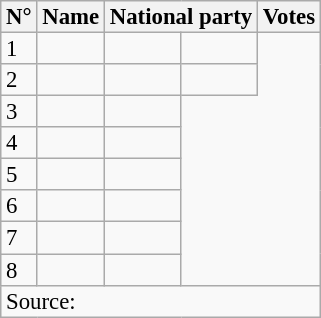<table class="wikitable sortable" style="font-size:95%;line-height:14px;">
<tr>
<th>N°</th>
<th>Name</th>
<th colspan="2">National party</th>
<th>Votes</th>
</tr>
<tr>
<td>1</td>
<td></td>
<td></td>
<td></td>
</tr>
<tr>
<td>2</td>
<td></td>
<td></td>
<td></td>
</tr>
<tr>
<td>3</td>
<td></td>
<td></td>
</tr>
<tr>
<td>4</td>
<td></td>
<td></td>
</tr>
<tr>
<td>5</td>
<td></td>
<td></td>
</tr>
<tr>
<td>6</td>
<td></td>
<td></td>
</tr>
<tr>
<td>7</td>
<td></td>
<td></td>
</tr>
<tr>
<td>8</td>
<td></td>
<td></td>
</tr>
<tr>
<td colspan="5">Source: </td>
</tr>
</table>
